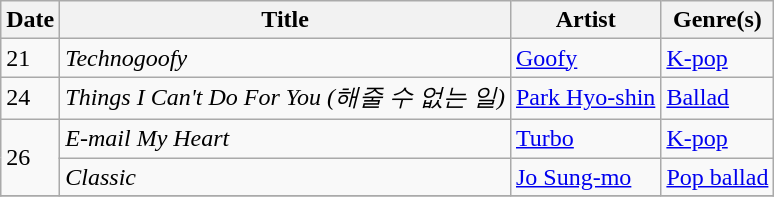<table class="wikitable" style="text-align: left;">
<tr>
<th>Date</th>
<th>Title</th>
<th>Artist</th>
<th>Genre(s)</th>
</tr>
<tr>
<td>21</td>
<td><em>Technogoofy</em></td>
<td><a href='#'>Goofy</a></td>
<td><a href='#'>K-pop</a></td>
</tr>
<tr>
<td>24</td>
<td><em>Things I Can't Do For You (해줄 수 없는 일)</em></td>
<td><a href='#'>Park Hyo-shin</a></td>
<td><a href='#'>Ballad</a></td>
</tr>
<tr>
<td rowspan="2">26</td>
<td><em>E-mail My Heart</em></td>
<td><a href='#'>Turbo</a></td>
<td><a href='#'>K-pop</a></td>
</tr>
<tr>
<td><em>Classic</em></td>
<td><a href='#'>Jo Sung-mo</a></td>
<td><a href='#'>Pop ballad</a></td>
</tr>
<tr>
</tr>
</table>
